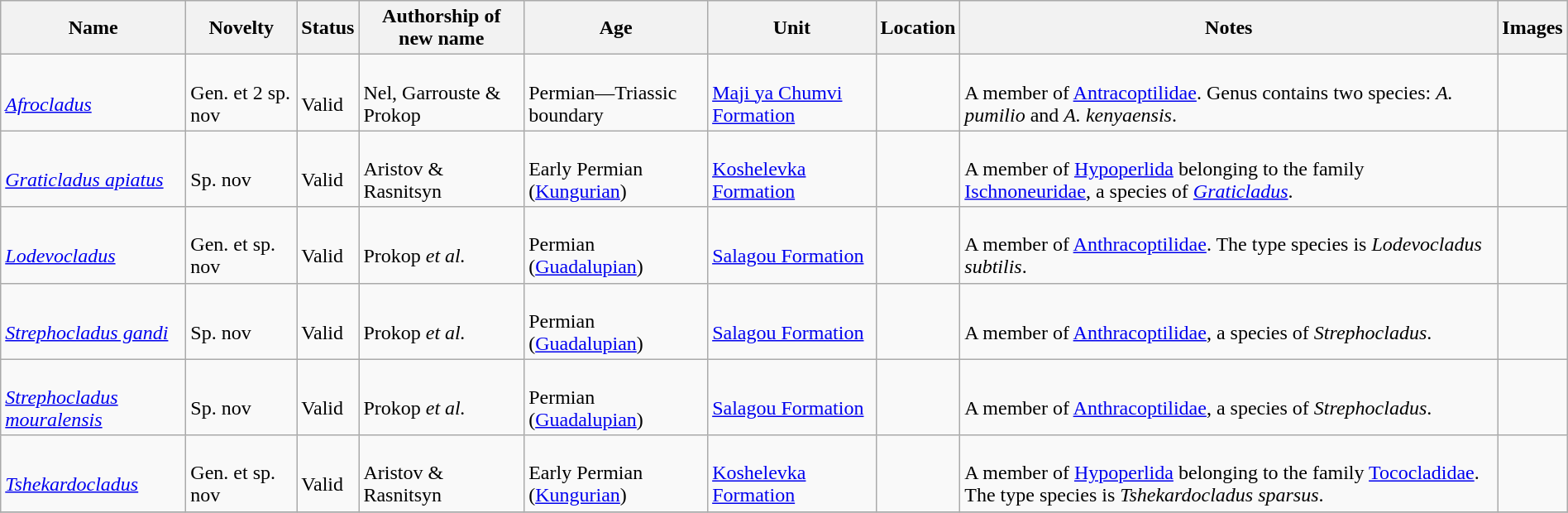<table class="wikitable sortable" align="center" width="100%">
<tr>
<th>Name</th>
<th>Novelty</th>
<th>Status</th>
<th>Authorship of new name</th>
<th>Age</th>
<th>Unit</th>
<th>Location</th>
<th>Notes</th>
<th>Images</th>
</tr>
<tr>
<td><br><em><a href='#'>Afrocladus</a></em></td>
<td><br>Gen. et 2 sp. nov</td>
<td><br>Valid</td>
<td><br>Nel, Garrouste & Prokop</td>
<td><br>Permian—Triassic boundary</td>
<td><br><a href='#'>Maji ya Chumvi Formation</a></td>
<td><br></td>
<td><br>A member of <a href='#'>Antracoptilidae</a>. Genus contains two species: <em>A. pumilio</em> and <em>A. kenyaensis</em>.</td>
<td></td>
</tr>
<tr>
<td><br><em><a href='#'>Graticladus apiatus</a></em></td>
<td><br>Sp. nov</td>
<td><br>Valid</td>
<td><br>Aristov & Rasnitsyn</td>
<td><br>Early Permian (<a href='#'>Kungurian</a>)</td>
<td><br><a href='#'>Koshelevka Formation</a></td>
<td><br></td>
<td><br>A member of <a href='#'>Hypoperlida</a> belonging to the family <a href='#'>Ischnoneuridae</a>, a species of <em><a href='#'>Graticladus</a></em>.</td>
<td></td>
</tr>
<tr>
<td><br><em><a href='#'>Lodevocladus</a></em></td>
<td><br>Gen. et sp. nov</td>
<td><br>Valid</td>
<td><br>Prokop <em>et al.</em></td>
<td><br>Permian (<a href='#'>Guadalupian</a>)</td>
<td><br><a href='#'>Salagou Formation</a></td>
<td><br></td>
<td><br>A member of <a href='#'>Anthracoptilidae</a>. The type species is <em>Lodevocladus subtilis</em>.</td>
<td></td>
</tr>
<tr>
<td><br><em><a href='#'>Strephocladus gandi</a></em></td>
<td><br>Sp. nov</td>
<td><br>Valid</td>
<td><br>Prokop <em>et al.</em></td>
<td><br>Permian (<a href='#'>Guadalupian</a>)</td>
<td><br><a href='#'>Salagou Formation</a></td>
<td><br></td>
<td><br>A member of <a href='#'>Anthracoptilidae</a>, a species of <em>Strephocladus</em>.</td>
<td></td>
</tr>
<tr>
<td><br><em><a href='#'>Strephocladus mouralensis</a></em></td>
<td><br>Sp. nov</td>
<td><br>Valid</td>
<td><br>Prokop <em>et al.</em></td>
<td><br>Permian (<a href='#'>Guadalupian</a>)</td>
<td><br><a href='#'>Salagou Formation</a></td>
<td><br></td>
<td><br>A member of <a href='#'>Anthracoptilidae</a>, a species of <em>Strephocladus</em>.</td>
<td></td>
</tr>
<tr>
<td><br><em><a href='#'>Tshekardocladus</a></em></td>
<td><br>Gen. et sp. nov</td>
<td><br>Valid</td>
<td><br>Aristov & Rasnitsyn</td>
<td><br>Early Permian (<a href='#'>Kungurian</a>)</td>
<td><br><a href='#'>Koshelevka Formation</a></td>
<td><br></td>
<td><br>A member of <a href='#'>Hypoperlida</a> belonging to the family <a href='#'>Tococladidae</a>. The type species is <em>Tshekardocladus sparsus</em>.</td>
<td></td>
</tr>
<tr>
</tr>
</table>
